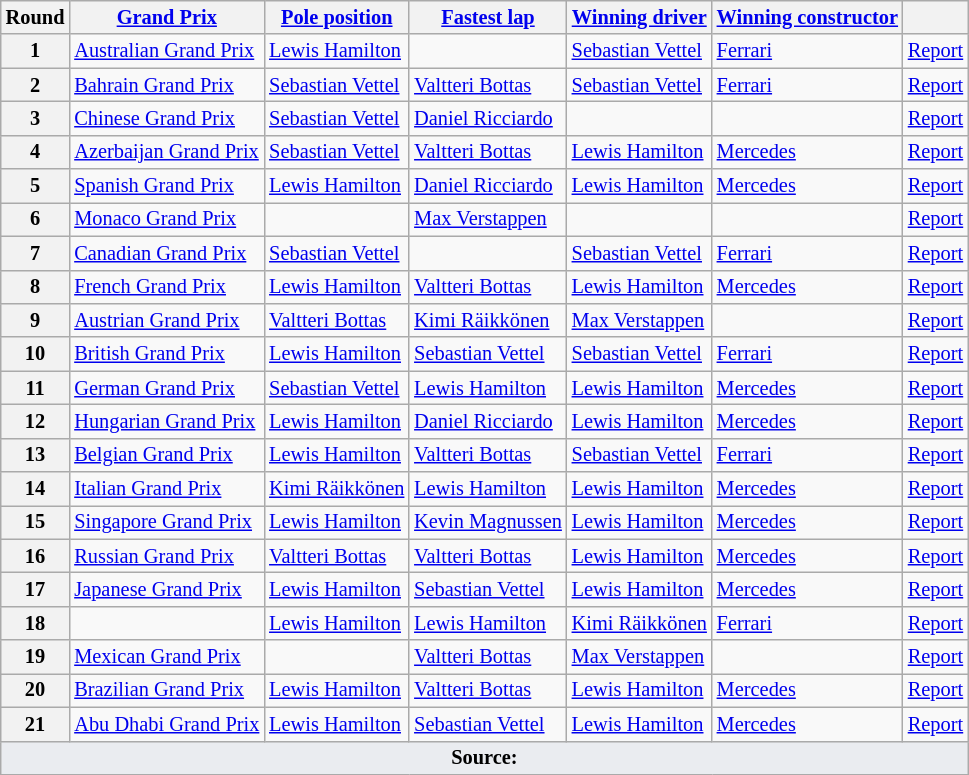<table class="wikitable sortable" style="font-size: 85%;">
<tr>
<th>Round</th>
<th><a href='#'>Grand Prix</a></th>
<th><a href='#'>Pole position</a></th>
<th><a href='#'>Fastest lap</a></th>
<th><a href='#'>Winning driver</a></th>
<th><a href='#'>Winning constructor</a></th>
<th class="unsortable"></th>
</tr>
<tr>
<th>1</th>
<td> <a href='#'>Australian Grand Prix</a></td>
<td> <a href='#'>Lewis Hamilton</a></td>
<td></td>
<td nowrap> <a href='#'>Sebastian Vettel</a></td>
<td> <a href='#'>Ferrari</a></td>
<td align=center><a href='#'>Report</a></td>
</tr>
<tr>
<th>2</th>
<td> <a href='#'>Bahrain Grand Prix</a></td>
<td nowrap> <a href='#'>Sebastian Vettel</a></td>
<td> <a href='#'>Valtteri Bottas</a></td>
<td> <a href='#'>Sebastian Vettel</a></td>
<td> <a href='#'>Ferrari</a></td>
<td align=center><a href='#'>Report</a></td>
</tr>
<tr>
<th>3</th>
<td> <a href='#'>Chinese Grand Prix</a></td>
<td> <a href='#'>Sebastian Vettel</a></td>
<td> <a href='#'>Daniel Ricciardo</a></td>
<td></td>
<td></td>
<td align=center><a href='#'>Report</a></td>
</tr>
<tr>
<th>4</th>
<td> <a href='#'>Azerbaijan Grand Prix</a></td>
<td> <a href='#'>Sebastian Vettel</a></td>
<td> <a href='#'>Valtteri Bottas</a></td>
<td> <a href='#'>Lewis Hamilton</a></td>
<td> <a href='#'>Mercedes</a></td>
<td align=center><a href='#'>Report</a></td>
</tr>
<tr>
<th>5</th>
<td> <a href='#'>Spanish Grand Prix</a></td>
<td> <a href='#'>Lewis Hamilton</a></td>
<td> <a href='#'>Daniel Ricciardo</a></td>
<td> <a href='#'>Lewis Hamilton</a></td>
<td> <a href='#'>Mercedes</a></td>
<td align=center><a href='#'>Report</a></td>
</tr>
<tr>
<th>6</th>
<td> <a href='#'>Monaco Grand Prix</a></td>
<td></td>
<td> <a href='#'>Max Verstappen</a></td>
<td></td>
<td></td>
<td align=center><a href='#'>Report</a></td>
</tr>
<tr>
<th>7</th>
<td> <a href='#'>Canadian Grand Prix</a></td>
<td> <a href='#'>Sebastian Vettel</a></td>
<td></td>
<td> <a href='#'>Sebastian Vettel</a></td>
<td> <a href='#'>Ferrari</a></td>
<td align=center><a href='#'>Report</a></td>
</tr>
<tr>
<th>8</th>
<td> <a href='#'>French Grand Prix</a></td>
<td> <a href='#'>Lewis Hamilton</a></td>
<td> <a href='#'>Valtteri Bottas</a></td>
<td> <a href='#'>Lewis Hamilton</a></td>
<td> <a href='#'>Mercedes</a></td>
<td align=center><a href='#'>Report</a></td>
</tr>
<tr>
<th>9</th>
<td> <a href='#'>Austrian Grand Prix</a></td>
<td> <a href='#'>Valtteri Bottas</a></td>
<td> <a href='#'>Kimi Räikkönen</a></td>
<td nowrap> <a href='#'>Max Verstappen</a></td>
<td></td>
<td align=center><a href='#'>Report</a></td>
</tr>
<tr>
<th>10</th>
<td> <a href='#'>British Grand Prix</a></td>
<td> <a href='#'>Lewis Hamilton</a></td>
<td> <a href='#'>Sebastian Vettel</a></td>
<td> <a href='#'>Sebastian Vettel</a></td>
<td> <a href='#'>Ferrari</a></td>
<td align=center><a href='#'>Report</a></td>
</tr>
<tr>
<th>11</th>
<td> <a href='#'>German Grand Prix</a></td>
<td> <a href='#'>Sebastian Vettel</a></td>
<td> <a href='#'>Lewis Hamilton</a></td>
<td> <a href='#'>Lewis Hamilton</a></td>
<td> <a href='#'>Mercedes</a></td>
<td align=center><a href='#'>Report</a></td>
</tr>
<tr>
<th>12</th>
<td> <a href='#'>Hungarian Grand Prix</a></td>
<td> <a href='#'>Lewis Hamilton</a></td>
<td> <a href='#'>Daniel Ricciardo</a></td>
<td> <a href='#'>Lewis Hamilton</a></td>
<td> <a href='#'>Mercedes</a></td>
<td align=center><a href='#'>Report</a></td>
</tr>
<tr>
<th>13</th>
<td> <a href='#'>Belgian Grand Prix</a></td>
<td> <a href='#'>Lewis Hamilton</a></td>
<td> <a href='#'>Valtteri Bottas</a></td>
<td> <a href='#'>Sebastian Vettel</a></td>
<td> <a href='#'>Ferrari</a></td>
<td align=center><a href='#'>Report</a></td>
</tr>
<tr>
<th>14</th>
<td> <a href='#'>Italian Grand Prix</a></td>
<td> <a href='#'>Kimi Räikkönen</a></td>
<td> <a href='#'>Lewis Hamilton</a></td>
<td> <a href='#'>Lewis Hamilton</a></td>
<td> <a href='#'>Mercedes</a></td>
<td align=center><a href='#'>Report</a></td>
</tr>
<tr>
<th>15</th>
<td> <a href='#'>Singapore Grand Prix</a></td>
<td> <a href='#'>Lewis Hamilton</a></td>
<td> <a href='#'>Kevin Magnussen</a></td>
<td> <a href='#'>Lewis Hamilton</a></td>
<td> <a href='#'>Mercedes</a></td>
<td align=center><a href='#'>Report</a></td>
</tr>
<tr>
<th>16</th>
<td> <a href='#'>Russian Grand Prix</a></td>
<td> <a href='#'>Valtteri Bottas</a></td>
<td> <a href='#'>Valtteri Bottas</a></td>
<td> <a href='#'>Lewis Hamilton</a></td>
<td> <a href='#'>Mercedes</a></td>
<td align=center><a href='#'>Report</a></td>
</tr>
<tr>
<th>17</th>
<td> <a href='#'>Japanese Grand Prix</a></td>
<td> <a href='#'>Lewis Hamilton</a></td>
<td> <a href='#'>Sebastian Vettel</a></td>
<td> <a href='#'>Lewis Hamilton</a></td>
<td> <a href='#'>Mercedes</a></td>
<td align=center><a href='#'>Report</a></td>
</tr>
<tr>
<th>18</th>
<td></td>
<td> <a href='#'>Lewis Hamilton</a></td>
<td> <a href='#'>Lewis Hamilton</a></td>
<td> <a href='#'>Kimi Räikkönen</a></td>
<td> <a href='#'>Ferrari</a></td>
<td align=center><a href='#'>Report</a></td>
</tr>
<tr>
<th>19</th>
<td> <a href='#'>Mexican Grand Prix</a></td>
<td></td>
<td> <a href='#'>Valtteri Bottas</a></td>
<td> <a href='#'>Max Verstappen</a></td>
<td></td>
<td align=center><a href='#'>Report</a></td>
</tr>
<tr>
<th>20</th>
<td> <a href='#'>Brazilian Grand Prix</a></td>
<td> <a href='#'>Lewis Hamilton</a></td>
<td> <a href='#'>Valtteri Bottas</a></td>
<td> <a href='#'>Lewis Hamilton</a></td>
<td> <a href='#'>Mercedes</a></td>
<td align=center><a href='#'>Report</a></td>
</tr>
<tr>
<th>21</th>
<td> <a href='#'>Abu Dhabi Grand Prix</a></td>
<td> <a href='#'>Lewis Hamilton</a></td>
<td> <a href='#'>Sebastian Vettel</a></td>
<td> <a href='#'>Lewis Hamilton</a></td>
<td> <a href='#'>Mercedes</a></td>
<td align=center><a href='#'>Report</a></td>
</tr>
<tr class="sortbottom">
<td colspan="7" style="background-color:#EAECF0;text-align:center"><strong>Source:</strong></td>
</tr>
</table>
